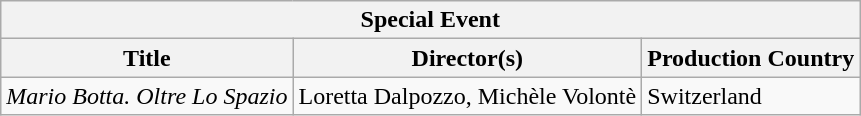<table class="wikitable">
<tr>
<th colspan="3">Special Event</th>
</tr>
<tr>
<th>Title</th>
<th>Director(s)</th>
<th>Production Country</th>
</tr>
<tr>
<td><em>Mario Botta. Oltre Lo Spazio</em></td>
<td>Loretta Dalpozzo, Michèle Volontè</td>
<td>Switzerland</td>
</tr>
</table>
